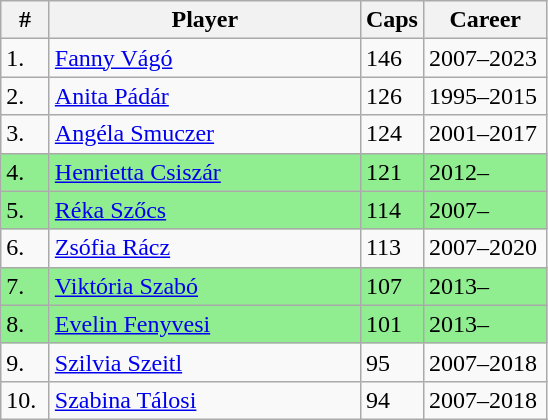<table class="wikitable" cellpadding = "3" style = "text-align: left;">
<tr class="is-sticky sortable">
<th width = "25">#</th>
<th width = "200">Player</th>
<th width = "25">Caps</th>
<th width = "75">Career</th>
</tr>
<tr>
<td>1.</td>
<td><a href='#'>Fanny Vágó</a></td>
<td>146</td>
<td>2007–2023</td>
</tr>
<tr>
<td>2.</td>
<td><a href='#'>Anita Pádár</a></td>
<td>126</td>
<td>1995–2015</td>
</tr>
<tr>
<td>3.</td>
<td><a href='#'>Angéla Smuczer</a></td>
<td>124</td>
<td>2001–2017</td>
</tr>
<tr style="background: #90EE90;">
<td>4.</td>
<td><a href='#'>Henrietta Csiszár</a></td>
<td>121</td>
<td>2012–</td>
</tr>
<tr style="background: #90EE90;">
<td>5.</td>
<td><a href='#'>Réka Szőcs</a></td>
<td>114</td>
<td>2007–</td>
</tr>
<tr>
<td>6.</td>
<td><a href='#'>Zsófia Rácz</a></td>
<td>113</td>
<td>2007–2020</td>
</tr>
<tr style="background: #90EE90;">
<td>7.</td>
<td><a href='#'>Viktória Szabó</a></td>
<td>107</td>
<td>2013–</td>
</tr>
<tr style="background: #90EE90;">
<td>8.</td>
<td><a href='#'>Evelin Fenyvesi</a></td>
<td>101</td>
<td>2013–</td>
</tr>
<tr>
<td>9.</td>
<td><a href='#'>Szilvia Szeitl</a></td>
<td>95</td>
<td>2007–2018</td>
</tr>
<tr>
<td>10.</td>
<td><a href='#'>Szabina Tálosi</a></td>
<td>94</td>
<td>2007–2018</td>
</tr>
</table>
